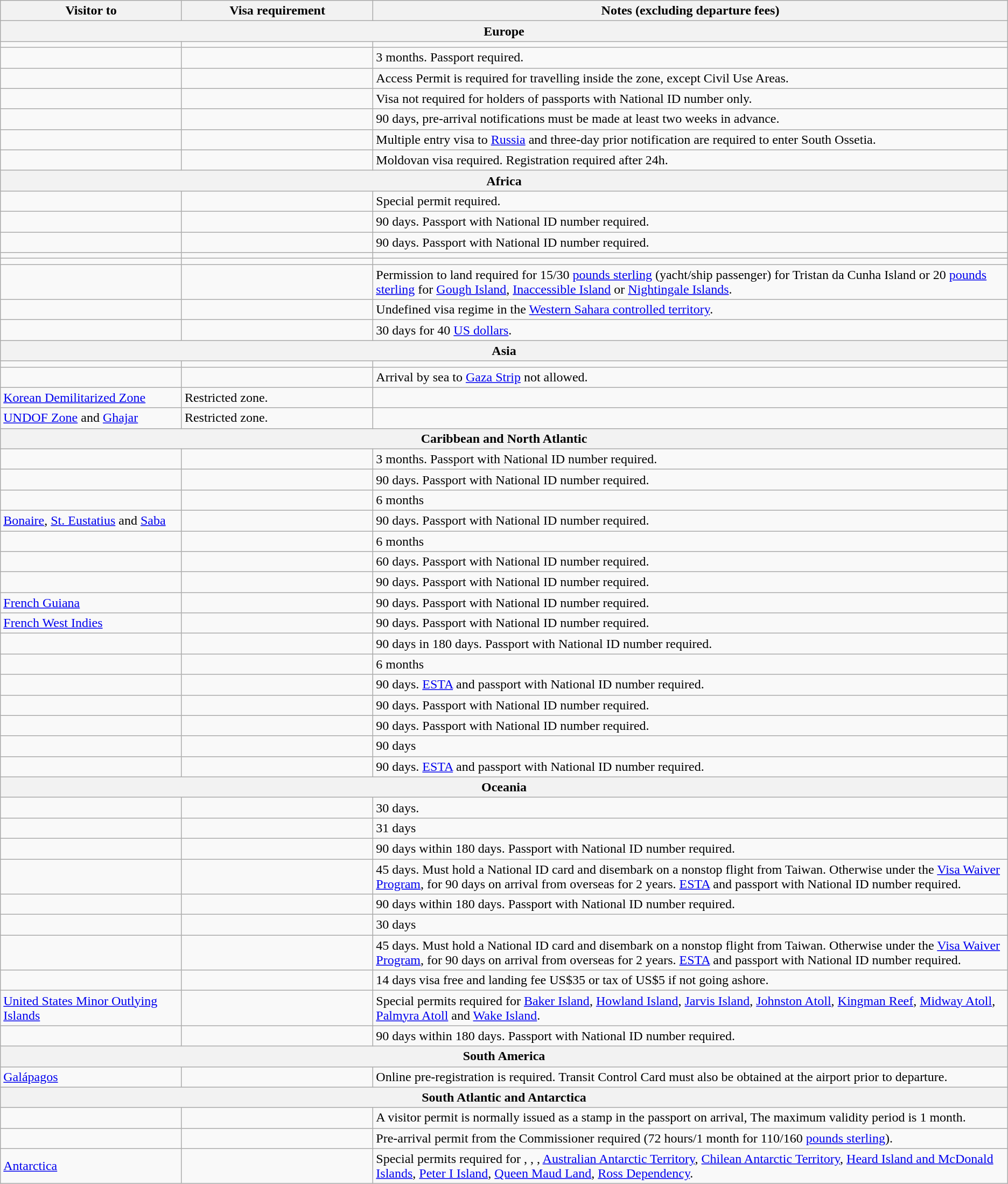<table class="wikitable" style="text-align: left; table-layout: fixed; ">
<tr>
<th style="width:18%;">Visitor to</th>
<th ! style="width:19%;">Visa requirement</th>
<th>Notes (excluding departure fees)</th>
</tr>
<tr>
<th colspan="3">Europe</th>
</tr>
<tr>
<td></td>
<td></td>
<td></td>
</tr>
<tr>
<td></td>
<td></td>
<td>3 months. Passport required.</td>
</tr>
<tr>
<td></td>
<td></td>
<td>Access Permit is required for travelling inside the zone, except Civil Use Areas.</td>
</tr>
<tr>
<td></td>
<td></td>
<td>Visa not required for holders of passports with National ID number only.</td>
</tr>
<tr>
<td></td>
<td></td>
<td>90 days, pre-arrival notifications must be made at least two weeks in advance.</td>
</tr>
<tr>
<td></td>
<td></td>
<td>Multiple entry visa to <a href='#'>Russia</a> and three-day prior notification are required to enter South Ossetia.</td>
</tr>
<tr>
<td></td>
<td></td>
<td>Moldovan visa required. Registration required after 24h.</td>
</tr>
<tr>
<th colspan="3">Africa</th>
</tr>
<tr>
<td></td>
<td></td>
<td>Special permit required.</td>
</tr>
<tr>
<td></td>
<td></td>
<td>90 days. Passport with National ID number required.</td>
</tr>
<tr>
<td></td>
<td></td>
<td>90 days. Passport with National ID number required.</td>
</tr>
<tr>
<td></td>
<td></td>
<td></td>
</tr>
<tr>
<td></td>
<td></td>
<td></td>
</tr>
<tr>
<td></td>
<td></td>
<td>Permission to land required for 15/30 <a href='#'>pounds sterling</a> (yacht/ship passenger) for Tristan da Cunha Island or 20 <a href='#'>pounds sterling</a> for <a href='#'>Gough Island</a>, <a href='#'>Inaccessible Island</a> or <a href='#'>Nightingale Islands</a>.</td>
</tr>
<tr>
<td></td>
<td></td>
<td>Undefined visa regime in the <a href='#'>Western Sahara controlled territory</a>.</td>
</tr>
<tr>
<td></td>
<td></td>
<td>30 days for 40 <a href='#'>US dollars</a>.</td>
</tr>
<tr>
<th colspan="3">Asia</th>
</tr>
<tr>
<td></td>
<td></td>
<td></td>
</tr>
<tr>
<td></td>
<td></td>
<td>Arrival by sea to <a href='#'>Gaza Strip</a> not allowed.</td>
</tr>
<tr>
<td> <a href='#'>Korean Demilitarized Zone</a></td>
<td>Restricted zone.</td>
<td></td>
</tr>
<tr>
<td> <a href='#'>UNDOF Zone</a> and <a href='#'>Ghajar</a></td>
<td>Restricted zone.</td>
<td></td>
</tr>
<tr>
<th colspan="3">Caribbean and North Atlantic</th>
</tr>
<tr>
<td></td>
<td></td>
<td>3 months. Passport with National ID number required.</td>
</tr>
<tr>
<td></td>
<td></td>
<td>90 days. Passport with National ID number required.</td>
</tr>
<tr>
<td></td>
<td></td>
<td>6 months</td>
</tr>
<tr>
<td> <a href='#'>Bonaire</a>, <a href='#'>St. Eustatius</a> and <a href='#'>Saba</a></td>
<td></td>
<td>90 days. Passport with National ID number required.</td>
</tr>
<tr>
<td></td>
<td></td>
<td>6 months</td>
</tr>
<tr>
<td></td>
<td></td>
<td>60 days. Passport with National ID number required.</td>
</tr>
<tr>
<td></td>
<td></td>
<td>90 days. Passport with National ID number required.</td>
</tr>
<tr>
<td> <a href='#'>French Guiana</a></td>
<td></td>
<td>90 days. Passport with National ID number required.</td>
</tr>
<tr>
<td> <a href='#'>French West Indies</a></td>
<td></td>
<td>90 days. Passport with National ID number required.</td>
</tr>
<tr>
<td></td>
<td></td>
<td>90 days in 180 days. Passport with National ID number required.</td>
</tr>
<tr>
<td></td>
<td></td>
<td>6 months</td>
</tr>
<tr>
<td></td>
<td></td>
<td>90 days. <a href='#'>ESTA</a> and passport with National ID number required.</td>
</tr>
<tr>
<td></td>
<td></td>
<td>90 days. Passport with National ID number required.</td>
</tr>
<tr>
<td></td>
<td></td>
<td>90 days. Passport with National ID number required.</td>
</tr>
<tr>
<td></td>
<td></td>
<td>90 days</td>
</tr>
<tr>
<td></td>
<td></td>
<td>90 days. <a href='#'>ESTA</a> and passport with National ID number required.</td>
</tr>
<tr>
<th colspan="3">Oceania</th>
</tr>
<tr>
<td></td>
<td></td>
<td>30 days.</td>
</tr>
<tr>
<td></td>
<td></td>
<td>31 days</td>
</tr>
<tr>
<td></td>
<td></td>
<td>90 days within 180 days. Passport with National ID number required.</td>
</tr>
<tr>
<td></td>
<td></td>
<td>45 days. Must hold a National ID card and disembark on a nonstop flight from Taiwan. Otherwise under the <a href='#'>Visa Waiver Program</a>, for 90 days on arrival from overseas for 2 years. <a href='#'>ESTA</a> and passport with National ID number required.</td>
</tr>
<tr>
<td></td>
<td></td>
<td>90 days within 180 days. Passport with National ID number required.</td>
</tr>
<tr>
<td></td>
<td></td>
<td>30 days</td>
</tr>
<tr>
<td></td>
<td></td>
<td>45 days. Must hold a National ID card and disembark on a nonstop flight from Taiwan. Otherwise under the <a href='#'>Visa Waiver Program</a>, for 90 days on arrival from overseas for 2 years. <a href='#'>ESTA</a> and passport with National ID number required.</td>
</tr>
<tr>
<td></td>
<td></td>
<td>14 days visa free and landing fee US$35 or tax of US$5 if not going ashore.</td>
</tr>
<tr>
<td> <a href='#'>United States Minor Outlying Islands</a></td>
<td></td>
<td>Special permits required for <a href='#'>Baker Island</a>, <a href='#'>Howland Island</a>, <a href='#'>Jarvis Island</a>, <a href='#'>Johnston Atoll</a>, <a href='#'>Kingman Reef</a>, <a href='#'>Midway Atoll</a>, <a href='#'>Palmyra Atoll</a> and <a href='#'>Wake Island</a>.</td>
</tr>
<tr>
<td></td>
<td></td>
<td>90 days within 180 days. Passport with National ID number required.</td>
</tr>
<tr>
<th colspan="3">South America</th>
</tr>
<tr>
<td> <a href='#'>Galápagos</a></td>
<td></td>
<td>Online pre-registration is required. Transit Control Card must also be obtained at the airport prior to departure.</td>
</tr>
<tr>
<th colspan="3">South Atlantic and Antarctica</th>
</tr>
<tr>
<td></td>
<td></td>
<td>A visitor permit is normally issued as a stamp in the passport on arrival, The maximum validity period is 1 month.</td>
</tr>
<tr>
<td></td>
<td></td>
<td>Pre-arrival permit from the Commissioner required (72 hours/1 month for 110/160 <a href='#'>pounds sterling</a>).</td>
</tr>
<tr>
<td><a href='#'>Antarctica</a></td>
<td></td>
<td>Special permits required for , , ,  <a href='#'>Australian Antarctic Territory</a>,  <a href='#'>Chilean Antarctic Territory</a>,  <a href='#'>Heard Island and McDonald Islands</a>,  <a href='#'>Peter I Island</a>,  <a href='#'>Queen Maud Land</a>,  <a href='#'>Ross Dependency</a>.</td>
</tr>
</table>
